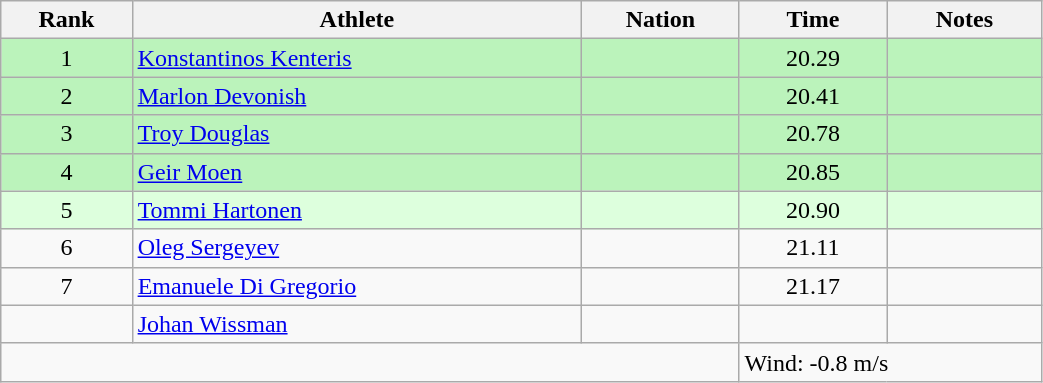<table class="wikitable sortable" style="text-align:center;width: 55%;">
<tr>
<th scope="col">Rank</th>
<th scope="col">Athlete</th>
<th scope="col">Nation</th>
<th scope="col">Time</th>
<th scope="col">Notes</th>
</tr>
<tr bgcolor=bbf3bb>
<td>1</td>
<td align=left><a href='#'>Konstantinos Kenteris</a></td>
<td align=left></td>
<td>20.29</td>
<td></td>
</tr>
<tr bgcolor=bbf3bb>
<td>2</td>
<td align=left><a href='#'>Marlon Devonish</a></td>
<td align=left></td>
<td>20.41</td>
<td></td>
</tr>
<tr bgcolor=bbf3bb>
<td>3</td>
<td align=left><a href='#'>Troy Douglas</a></td>
<td align=left></td>
<td>20.78</td>
<td></td>
</tr>
<tr bgcolor=bbf3bb>
<td>4</td>
<td align=left><a href='#'>Geir Moen</a></td>
<td align=left></td>
<td>20.85</td>
<td></td>
</tr>
<tr bgcolor=ddffdd>
<td>5</td>
<td align=left><a href='#'>Tommi Hartonen</a></td>
<td align=left></td>
<td>20.90</td>
<td></td>
</tr>
<tr>
<td>6</td>
<td align=left><a href='#'>Oleg Sergeyev</a></td>
<td align=left></td>
<td>21.11</td>
<td></td>
</tr>
<tr>
<td>7</td>
<td align=left><a href='#'>Emanuele Di Gregorio</a></td>
<td align=left></td>
<td>21.17</td>
<td></td>
</tr>
<tr>
<td></td>
<td align=left><a href='#'>Johan Wissman</a></td>
<td align=left></td>
<td></td>
<td></td>
</tr>
<tr class="sortbottom">
<td colspan="3"></td>
<td colspan="2" style="text-align:left;">Wind: -0.8 m/s</td>
</tr>
</table>
